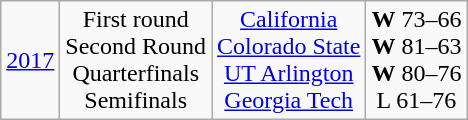<table class="wikitable">
<tr align="center">
<td><a href='#'>2017</a></td>
<td>First round<br>Second Round<br>Quarterfinals<br>Semifinals</td>
<td><a href='#'>California</a><br><a href='#'>Colorado State</a><br><a href='#'>UT Arlington</a><br><a href='#'>Georgia Tech</a></td>
<td><strong>W</strong> 73–66<br><strong>W</strong> 81–63<br><strong>W</strong> 80–76<br>L 61–76</td>
</tr>
</table>
